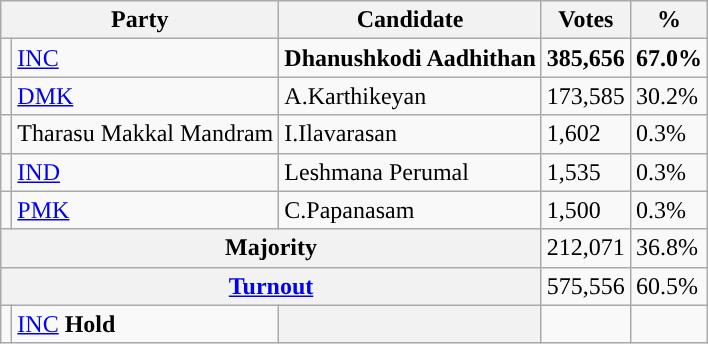<table class="wikitable">
<tr>
<th colspan="2">Party</th>
<th>Candidate</th>
<th>Votes</th>
<th>%</th>
</tr>
<tr>
<td></td>
<td><a href='#'>INC</a></td>
<td><strong>Dhanushkodi Aadhithan</strong></td>
<td><strong>385,656</strong></td>
<td><strong>67.0%</strong></td>
</tr>
<tr>
<td></td>
<td><a href='#'>DMK</a></td>
<td>A.Karthikeyan</td>
<td>173,585</td>
<td>30.2%</td>
</tr>
<tr>
<td></td>
<td>Tharasu Makkal Mandram</td>
<td>I.Ilavarasan</td>
<td>1,602</td>
<td>0.3%</td>
</tr>
<tr>
<td></td>
<td><a href='#'>IND</a></td>
<td>Leshmana Perumal</td>
<td>1,535</td>
<td>0.3%</td>
</tr>
<tr>
<td></td>
<td><a href='#'>PMK</a></td>
<td>C.Papanasam</td>
<td>1,500</td>
<td>0.3%</td>
</tr>
<tr>
<th colspan="3">Majority</th>
<td>212,071</td>
<td>36.8%</td>
</tr>
<tr>
<th colspan="3"><a href='#'>Turnout</a></th>
<td>575,556</td>
<td>60.5%</td>
</tr>
<tr>
<td></td>
<td><a href='#'>INC</a> <strong>Hold</strong></td>
<th></th>
<td></td>
</tr>
</table>
